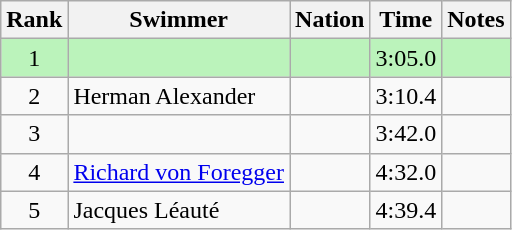<table class="wikitable sortable" style="text-align:center">
<tr>
<th>Rank</th>
<th>Swimmer</th>
<th>Nation</th>
<th>Time</th>
<th>Notes</th>
</tr>
<tr style="background:#bbf3bb;">
<td>1</td>
<td align=left></td>
<td align=left></td>
<td>3:05.0</td>
<td></td>
</tr>
<tr>
<td>2</td>
<td align=left>Herman Alexander</td>
<td align=left></td>
<td>3:10.4</td>
<td></td>
</tr>
<tr>
<td>3</td>
<td align=left></td>
<td align=left></td>
<td>3:42.0</td>
<td></td>
</tr>
<tr>
<td>4</td>
<td align=left data-sort-value="Foregger, Richard von"><a href='#'>Richard von Foregger</a></td>
<td align=left></td>
<td>4:32.0</td>
<td></td>
</tr>
<tr>
<td>5</td>
<td align=left data-sort-value="Léauté, Jacques">Jacques Léauté</td>
<td align=left></td>
<td>4:39.4</td>
<td></td>
</tr>
</table>
